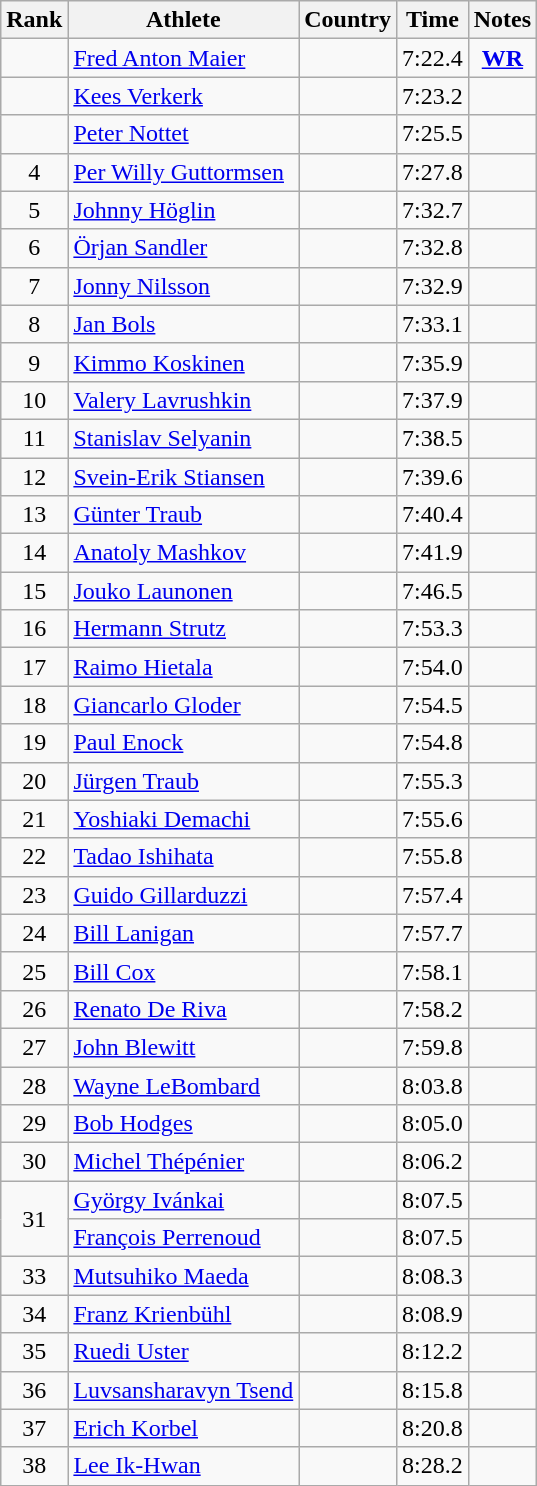<table class="wikitable sortable" style="text-align:center">
<tr>
<th>Rank</th>
<th>Athlete</th>
<th>Country</th>
<th>Time</th>
<th>Notes</th>
</tr>
<tr>
<td></td>
<td align=left><a href='#'>Fred Anton Maier</a></td>
<td align=left></td>
<td>7:22.4</td>
<td><strong><a href='#'>WR</a></strong></td>
</tr>
<tr>
<td></td>
<td align=left><a href='#'>Kees Verkerk</a></td>
<td align=left></td>
<td>7:23.2</td>
<td></td>
</tr>
<tr>
<td></td>
<td align=left><a href='#'>Peter Nottet</a></td>
<td align=left></td>
<td>7:25.5</td>
<td></td>
</tr>
<tr>
<td>4</td>
<td align=left><a href='#'>Per Willy Guttormsen</a></td>
<td align=left></td>
<td>7:27.8</td>
<td></td>
</tr>
<tr>
<td>5</td>
<td align=left><a href='#'>Johnny Höglin</a></td>
<td align=left></td>
<td>7:32.7</td>
<td></td>
</tr>
<tr>
<td>6</td>
<td align=left><a href='#'>Örjan Sandler</a></td>
<td align=left></td>
<td>7:32.8</td>
<td></td>
</tr>
<tr>
<td>7</td>
<td align=left><a href='#'>Jonny Nilsson</a></td>
<td align=left></td>
<td>7:32.9</td>
<td></td>
</tr>
<tr>
<td>8</td>
<td align=left><a href='#'>Jan Bols</a></td>
<td align=left></td>
<td>7:33.1</td>
<td></td>
</tr>
<tr>
<td>9</td>
<td align=left><a href='#'>Kimmo Koskinen</a></td>
<td align=left></td>
<td>7:35.9</td>
<td></td>
</tr>
<tr>
<td>10</td>
<td align=left><a href='#'>Valery Lavrushkin</a></td>
<td align=left></td>
<td>7:37.9</td>
<td></td>
</tr>
<tr>
<td>11</td>
<td align=left><a href='#'>Stanislav Selyanin</a></td>
<td align=left></td>
<td>7:38.5</td>
<td></td>
</tr>
<tr>
<td>12</td>
<td align=left><a href='#'>Svein-Erik Stiansen</a></td>
<td align=left></td>
<td>7:39.6</td>
<td></td>
</tr>
<tr>
<td>13</td>
<td align=left><a href='#'>Günter Traub</a></td>
<td align=left></td>
<td>7:40.4</td>
<td></td>
</tr>
<tr>
<td>14</td>
<td align=left><a href='#'>Anatoly Mashkov</a></td>
<td align=left></td>
<td>7:41.9</td>
<td></td>
</tr>
<tr>
<td>15</td>
<td align=left><a href='#'>Jouko Launonen</a></td>
<td align=left></td>
<td>7:46.5</td>
<td></td>
</tr>
<tr>
<td>16</td>
<td align=left><a href='#'>Hermann Strutz</a></td>
<td align=left></td>
<td>7:53.3</td>
<td></td>
</tr>
<tr>
<td>17</td>
<td align=left><a href='#'>Raimo Hietala</a></td>
<td align=left></td>
<td>7:54.0</td>
<td></td>
</tr>
<tr>
<td>18</td>
<td align=left><a href='#'>Giancarlo Gloder</a></td>
<td align=left></td>
<td>7:54.5</td>
<td></td>
</tr>
<tr>
<td>19</td>
<td align=left><a href='#'>Paul Enock</a></td>
<td align=left></td>
<td>7:54.8</td>
<td></td>
</tr>
<tr>
<td>20</td>
<td align=left><a href='#'>Jürgen Traub</a></td>
<td align=left></td>
<td>7:55.3</td>
<td></td>
</tr>
<tr>
<td>21</td>
<td align=left><a href='#'>Yoshiaki Demachi</a></td>
<td align=left></td>
<td>7:55.6</td>
<td></td>
</tr>
<tr>
<td>22</td>
<td align=left><a href='#'>Tadao Ishihata</a></td>
<td align=left></td>
<td>7:55.8</td>
<td></td>
</tr>
<tr>
<td>23</td>
<td align=left><a href='#'>Guido Gillarduzzi</a></td>
<td align=left></td>
<td>7:57.4</td>
<td></td>
</tr>
<tr>
<td>24</td>
<td align=left><a href='#'>Bill Lanigan</a></td>
<td align=left></td>
<td>7:57.7</td>
<td></td>
</tr>
<tr>
<td>25</td>
<td align=left><a href='#'>Bill Cox</a></td>
<td align=left></td>
<td>7:58.1</td>
<td></td>
</tr>
<tr>
<td>26</td>
<td align=left><a href='#'>Renato De Riva</a></td>
<td align=left></td>
<td>7:58.2</td>
<td></td>
</tr>
<tr>
<td>27</td>
<td align=left><a href='#'>John Blewitt</a></td>
<td align=left></td>
<td>7:59.8</td>
<td></td>
</tr>
<tr>
<td>28</td>
<td align=left><a href='#'>Wayne LeBombard</a></td>
<td align=left></td>
<td>8:03.8</td>
<td></td>
</tr>
<tr>
<td>29</td>
<td align=left><a href='#'>Bob Hodges</a></td>
<td align=left></td>
<td>8:05.0</td>
<td></td>
</tr>
<tr>
<td>30</td>
<td align=left><a href='#'>Michel Thépénier</a></td>
<td align=left></td>
<td>8:06.2</td>
<td></td>
</tr>
<tr>
<td rowspan=2>31</td>
<td align=left><a href='#'>György Ivánkai</a></td>
<td align=left></td>
<td>8:07.5</td>
<td></td>
</tr>
<tr>
<td align=left><a href='#'>François Perrenoud</a></td>
<td align=left></td>
<td>8:07.5</td>
<td></td>
</tr>
<tr>
<td>33</td>
<td align=left><a href='#'>Mutsuhiko Maeda</a></td>
<td align=left></td>
<td>8:08.3</td>
<td></td>
</tr>
<tr>
<td>34</td>
<td align=left><a href='#'>Franz Krienbühl</a></td>
<td align=left></td>
<td>8:08.9</td>
<td></td>
</tr>
<tr>
<td>35</td>
<td align=left><a href='#'>Ruedi Uster</a></td>
<td align=left></td>
<td>8:12.2</td>
<td></td>
</tr>
<tr>
<td>36</td>
<td align=left><a href='#'>Luvsansharavyn Tsend</a></td>
<td align=left></td>
<td>8:15.8</td>
<td></td>
</tr>
<tr>
<td>37</td>
<td align=left><a href='#'>Erich Korbel</a></td>
<td align=left></td>
<td>8:20.8</td>
<td></td>
</tr>
<tr>
<td>38</td>
<td align=left><a href='#'>Lee Ik-Hwan</a></td>
<td align=left></td>
<td>8:28.2</td>
<td></td>
</tr>
</table>
